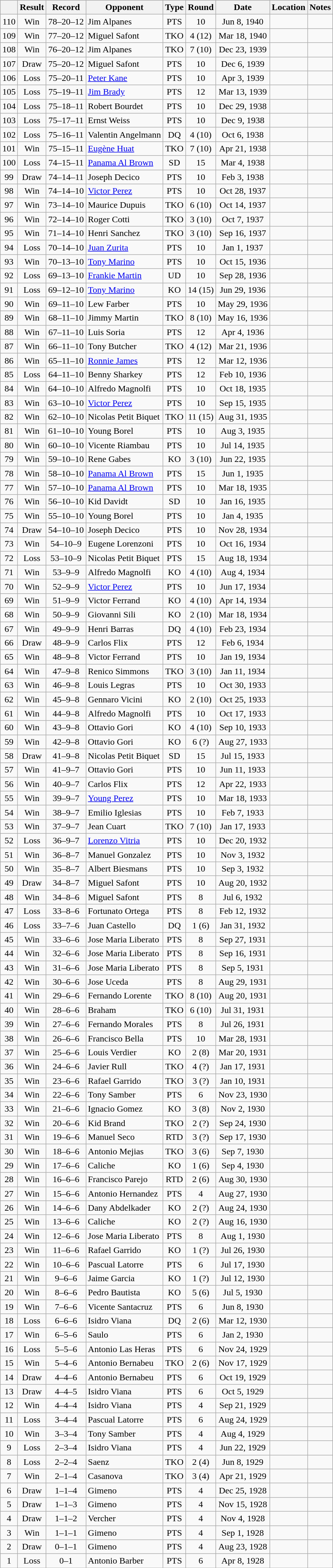<table class="wikitable" style="text-align:center">
<tr>
<th></th>
<th>Result</th>
<th>Record</th>
<th>Opponent</th>
<th>Type</th>
<th>Round</th>
<th>Date</th>
<th>Location</th>
<th>Notes</th>
</tr>
<tr>
<td>110</td>
<td>Win</td>
<td>78–20–12</td>
<td align=left>Jim Alpanes</td>
<td>PTS</td>
<td>10</td>
<td>Jun 8, 1940</td>
<td style="text-align:left;"></td>
<td></td>
</tr>
<tr>
<td>109</td>
<td>Win</td>
<td>77–20–12</td>
<td align=left>Miguel Safont</td>
<td>TKO</td>
<td>4 (12)</td>
<td>Mar 18, 1940</td>
<td style="text-align:left;"></td>
<td style="text-align:left;"></td>
</tr>
<tr>
<td>108</td>
<td>Win</td>
<td>76–20–12</td>
<td align=left>Jim Alpanes</td>
<td>TKO</td>
<td>7 (10)</td>
<td>Dec 23, 1939</td>
<td style="text-align:left;"></td>
<td></td>
</tr>
<tr>
<td>107</td>
<td>Draw</td>
<td>75–20–12</td>
<td align=left>Miguel Safont</td>
<td>PTS</td>
<td>10</td>
<td>Dec 6, 1939</td>
<td style="text-align:left;"></td>
<td></td>
</tr>
<tr>
<td>106</td>
<td>Loss</td>
<td>75–20–11</td>
<td align=left><a href='#'>Peter Kane</a></td>
<td>PTS</td>
<td>10</td>
<td>Apr 3, 1939</td>
<td style="text-align:left;"></td>
<td></td>
</tr>
<tr>
<td>105</td>
<td>Loss</td>
<td>75–19–11</td>
<td align=left><a href='#'>Jim Brady</a></td>
<td>PTS</td>
<td>12</td>
<td>Mar 13, 1939</td>
<td style="text-align:left;"></td>
<td></td>
</tr>
<tr>
<td>104</td>
<td>Loss</td>
<td>75–18–11</td>
<td align=left>Robert Bourdet</td>
<td>PTS</td>
<td>10</td>
<td>Dec 29, 1938</td>
<td style="text-align:left;"></td>
<td></td>
</tr>
<tr>
<td>103</td>
<td>Loss</td>
<td>75–17–11</td>
<td align=left>Ernst Weiss</td>
<td>PTS</td>
<td>10</td>
<td>Dec 9, 1938</td>
<td style="text-align:left;"></td>
<td></td>
</tr>
<tr>
<td>102</td>
<td>Loss</td>
<td>75–16–11</td>
<td align=left>Valentin Angelmann</td>
<td>DQ</td>
<td>4 (10)</td>
<td>Oct 6, 1938</td>
<td style="text-align:left;"></td>
<td></td>
</tr>
<tr>
<td>101</td>
<td>Win</td>
<td>75–15–11</td>
<td align=left><a href='#'>Eugène Huat</a></td>
<td>TKO</td>
<td>7 (10)</td>
<td>Apr 21, 1938</td>
<td style="text-align:left;"></td>
<td></td>
</tr>
<tr>
<td>100</td>
<td>Loss</td>
<td>74–15–11</td>
<td align=left><a href='#'>Panama Al Brown</a></td>
<td>SD</td>
<td>15</td>
<td>Mar 4, 1938</td>
<td style="text-align:left;"></td>
<td style="text-align:left;"></td>
</tr>
<tr>
<td>99</td>
<td>Draw</td>
<td>74–14–11</td>
<td align=left>Joseph Decico</td>
<td>PTS</td>
<td>10</td>
<td>Feb 3, 1938</td>
<td style="text-align:left;"></td>
<td></td>
</tr>
<tr>
<td>98</td>
<td>Win</td>
<td>74–14–10</td>
<td align=left><a href='#'>Victor Perez</a></td>
<td>PTS</td>
<td>10</td>
<td>Oct 28, 1937</td>
<td style="text-align:left;"></td>
<td></td>
</tr>
<tr>
<td>97</td>
<td>Win</td>
<td>73–14–10</td>
<td align=left>Maurice Dupuis</td>
<td>TKO</td>
<td>6 (10)</td>
<td>Oct 14, 1937</td>
<td style="text-align:left;"></td>
<td></td>
</tr>
<tr>
<td>96</td>
<td>Win</td>
<td>72–14–10</td>
<td align=left>Roger Cotti</td>
<td>TKO</td>
<td>3 (10)</td>
<td>Oct 7, 1937</td>
<td style="text-align:left;"></td>
<td></td>
</tr>
<tr>
<td>95</td>
<td>Win</td>
<td>71–14–10</td>
<td align=left>Henri Sanchez</td>
<td>TKO</td>
<td>3 (10)</td>
<td>Sep 16, 1937</td>
<td style="text-align:left;"></td>
<td></td>
</tr>
<tr>
<td>94</td>
<td>Loss</td>
<td>70–14–10</td>
<td align=left><a href='#'>Juan Zurita</a></td>
<td>PTS</td>
<td>10</td>
<td>Jan 1, 1937</td>
<td style="text-align:left;"></td>
<td></td>
</tr>
<tr>
<td>93</td>
<td>Win</td>
<td>70–13–10</td>
<td align=left><a href='#'>Tony Marino</a></td>
<td>PTS</td>
<td>10</td>
<td>Oct 15, 1936</td>
<td style="text-align:left;"></td>
<td></td>
</tr>
<tr>
<td>92</td>
<td>Loss</td>
<td>69–13–10</td>
<td align=left><a href='#'>Frankie Martin</a></td>
<td>UD</td>
<td>10</td>
<td>Sep 28, 1936</td>
<td style="text-align:left;"></td>
<td></td>
</tr>
<tr>
<td>91</td>
<td>Loss</td>
<td>69–12–10</td>
<td align=left><a href='#'>Tony Marino</a></td>
<td>KO</td>
<td>14 (15)</td>
<td>Jun 29, 1936</td>
<td style="text-align:left;"></td>
<td style="text-align:left;"></td>
</tr>
<tr>
<td>90</td>
<td>Win</td>
<td>69–11–10</td>
<td align=left>Lew Farber</td>
<td>PTS</td>
<td>10</td>
<td>May 29, 1936</td>
<td style="text-align:left;"></td>
<td></td>
</tr>
<tr>
<td>89</td>
<td>Win</td>
<td>68–11–10</td>
<td align=left>Jimmy Martin</td>
<td>TKO</td>
<td>8 (10)</td>
<td>May 16, 1936</td>
<td style="text-align:left;"></td>
<td></td>
</tr>
<tr>
<td>88</td>
<td>Win</td>
<td>67–11–10</td>
<td align=left>Luis Soria</td>
<td>PTS</td>
<td>12</td>
<td>Apr 4, 1936</td>
<td style="text-align:left;"></td>
<td></td>
</tr>
<tr>
<td>87</td>
<td>Win</td>
<td>66–11–10</td>
<td align=left>Tony Butcher</td>
<td>TKO</td>
<td>4 (12)</td>
<td>Mar 21, 1936</td>
<td style="text-align:left;"></td>
<td></td>
</tr>
<tr>
<td>86</td>
<td>Win</td>
<td>65–11–10</td>
<td align=left><a href='#'>Ronnie James</a></td>
<td>PTS</td>
<td>12</td>
<td>Mar 12, 1936</td>
<td style="text-align:left;"></td>
<td></td>
</tr>
<tr>
<td>85</td>
<td>Loss</td>
<td>64–11–10</td>
<td align=left>Benny Sharkey</td>
<td>PTS</td>
<td>12</td>
<td>Feb 10, 1936</td>
<td style="text-align:left;"></td>
<td></td>
</tr>
<tr>
<td>84</td>
<td>Win</td>
<td>64–10–10</td>
<td align=left>Alfredo Magnolfi</td>
<td>PTS</td>
<td>10</td>
<td>Oct 18, 1935</td>
<td style="text-align:left;"></td>
<td></td>
</tr>
<tr>
<td>83</td>
<td>Win</td>
<td>63–10–10</td>
<td align=left><a href='#'>Victor Perez</a></td>
<td>PTS</td>
<td>10</td>
<td>Sep 15, 1935</td>
<td style="text-align:left;"></td>
<td style="text-align:left;"></td>
</tr>
<tr>
<td>82</td>
<td>Win</td>
<td>62–10–10</td>
<td align=left>Nicolas Petit Biquet</td>
<td>TKO</td>
<td>11 (15)</td>
<td>Aug 31, 1935</td>
<td style="text-align:left;"></td>
<td style="text-align:left;"></td>
</tr>
<tr>
<td>81</td>
<td>Win</td>
<td>61–10–10</td>
<td align=left>Young Borel</td>
<td>PTS</td>
<td>10</td>
<td>Aug 3, 1935</td>
<td style="text-align:left;"></td>
<td></td>
</tr>
<tr>
<td>80</td>
<td>Win</td>
<td>60–10–10</td>
<td align=left>Vicente Riambau</td>
<td>PTS</td>
<td>10</td>
<td>Jul 14, 1935</td>
<td style="text-align:left;"></td>
<td></td>
</tr>
<tr>
<td>79</td>
<td>Win</td>
<td>59–10–10</td>
<td align=left>Rene Gabes</td>
<td>KO</td>
<td>3 (10)</td>
<td>Jun 22, 1935</td>
<td style="text-align:left;"></td>
<td style="text-align:left;"></td>
</tr>
<tr>
<td>78</td>
<td>Win</td>
<td>58–10–10</td>
<td align=left><a href='#'>Panama Al Brown</a></td>
<td>PTS</td>
<td>15</td>
<td>Jun 1, 1935</td>
<td style="text-align:left;"></td>
<td style="text-align:left;"></td>
</tr>
<tr>
<td>77</td>
<td>Win</td>
<td>57–10–10</td>
<td align=left><a href='#'>Panama Al Brown</a></td>
<td>PTS</td>
<td>10</td>
<td>Mar 18, 1935</td>
<td style="text-align:left;"></td>
<td></td>
</tr>
<tr>
<td>76</td>
<td>Win</td>
<td>56–10–10</td>
<td align=left>Kid Davidt</td>
<td>SD</td>
<td>10</td>
<td>Jan 16, 1935</td>
<td style="text-align:left;"></td>
<td></td>
</tr>
<tr>
<td>75</td>
<td>Win</td>
<td>55–10–10</td>
<td align=left>Young Borel</td>
<td>PTS</td>
<td>10</td>
<td>Jan 4, 1935</td>
<td style="text-align:left;"></td>
<td></td>
</tr>
<tr>
<td>74</td>
<td>Draw</td>
<td>54–10–10</td>
<td align=left>Joseph Decico</td>
<td>PTS</td>
<td>10</td>
<td>Nov 28, 1934</td>
<td style="text-align:left;"></td>
<td></td>
</tr>
<tr>
<td>73</td>
<td>Win</td>
<td>54–10–9</td>
<td align=left>Eugene Lorenzoni</td>
<td>PTS</td>
<td>10</td>
<td>Oct 16, 1934</td>
<td style="text-align:left;"></td>
<td></td>
</tr>
<tr>
<td>72</td>
<td>Loss</td>
<td>53–10–9</td>
<td align=left>Nicolas Petit Biquet</td>
<td>PTS</td>
<td>15</td>
<td>Aug 18, 1934</td>
<td style="text-align:left;"></td>
<td style="text-align:left;"></td>
</tr>
<tr>
<td>71</td>
<td>Win</td>
<td>53–9–9</td>
<td align=left>Alfredo Magnolfi</td>
<td>KO</td>
<td>4 (10)</td>
<td>Aug 4, 1934</td>
<td style="text-align:left;"></td>
<td></td>
</tr>
<tr>
<td>70</td>
<td>Win</td>
<td>52–9–9</td>
<td align=left><a href='#'>Victor Perez</a></td>
<td>PTS</td>
<td>10</td>
<td>Jun 17, 1934</td>
<td style="text-align:left;"></td>
<td></td>
</tr>
<tr>
<td>69</td>
<td>Win</td>
<td>51–9–9</td>
<td align=left>Victor Ferrand</td>
<td>KO</td>
<td>4 (10)</td>
<td>Apr 14, 1934</td>
<td style="text-align:left;"></td>
<td></td>
</tr>
<tr>
<td>68</td>
<td>Win</td>
<td>50–9–9</td>
<td align=left>Giovanni Sili</td>
<td>KO</td>
<td>2 (10)</td>
<td>Mar 18, 1934</td>
<td style="text-align:left;"></td>
<td></td>
</tr>
<tr>
<td>67</td>
<td>Win</td>
<td>49–9–9</td>
<td align=left>Henri Barras</td>
<td>DQ</td>
<td>4 (10)</td>
<td>Feb 23, 1934</td>
<td style="text-align:left;"></td>
<td style="text-align:left;"></td>
</tr>
<tr>
<td>66</td>
<td>Draw</td>
<td>48–9–9</td>
<td align=left>Carlos Flix</td>
<td>PTS</td>
<td>12</td>
<td>Feb 6, 1934</td>
<td style="text-align:left;"></td>
<td style="text-align:left;"></td>
</tr>
<tr>
<td>65</td>
<td>Win</td>
<td>48–9–8</td>
<td align=left>Victor Ferrand</td>
<td>PTS</td>
<td>10</td>
<td>Jan 19, 1934</td>
<td style="text-align:left;"></td>
<td></td>
</tr>
<tr>
<td>64</td>
<td>Win</td>
<td>47–9–8</td>
<td align=left>Renico Simmons</td>
<td>TKO</td>
<td>3 (10)</td>
<td>Jan 11, 1934</td>
<td style="text-align:left;"></td>
<td></td>
</tr>
<tr>
<td>63</td>
<td>Win</td>
<td>46–9–8</td>
<td align=left>Louis Legras</td>
<td>PTS</td>
<td>10</td>
<td>Oct 30, 1933</td>
<td style="text-align:left;"></td>
<td></td>
</tr>
<tr>
<td>62</td>
<td>Win</td>
<td>45–9–8</td>
<td align=left>Gennaro Vicini</td>
<td>KO</td>
<td>2 (10)</td>
<td>Oct 25, 1933</td>
<td style="text-align:left;"></td>
<td></td>
</tr>
<tr>
<td>61</td>
<td>Win</td>
<td>44–9–8</td>
<td align=left>Alfredo Magnolfi</td>
<td>PTS</td>
<td>10</td>
<td>Oct 17, 1933</td>
<td style="text-align:left;"></td>
<td></td>
</tr>
<tr>
<td>60</td>
<td>Win</td>
<td>43–9–8</td>
<td align=left>Ottavio Gori</td>
<td>KO</td>
<td>4 (10)</td>
<td>Sep 10, 1933</td>
<td style="text-align:left;"></td>
<td></td>
</tr>
<tr>
<td>59</td>
<td>Win</td>
<td>42–9–8</td>
<td align=left>Ottavio Gori</td>
<td>KO</td>
<td>6 (?)</td>
<td>Aug 27, 1933</td>
<td style="text-align:left;"></td>
<td></td>
</tr>
<tr>
<td>58</td>
<td>Draw</td>
<td>41–9–8</td>
<td align=left>Nicolas Petit Biquet</td>
<td>SD</td>
<td>15</td>
<td>Jul 15, 1933</td>
<td style="text-align:left;"></td>
<td style="text-align:left;"></td>
</tr>
<tr>
<td>57</td>
<td>Win</td>
<td>41–9–7</td>
<td align=left>Ottavio Gori</td>
<td>PTS</td>
<td>10</td>
<td>Jun 11, 1933</td>
<td style="text-align:left;"></td>
<td></td>
</tr>
<tr>
<td>56</td>
<td>Win</td>
<td>40–9–7</td>
<td align=left>Carlos Flix</td>
<td>PTS</td>
<td>12</td>
<td>Apr 22, 1933</td>
<td style="text-align:left;"></td>
<td style="text-align:left;"></td>
</tr>
<tr>
<td>55</td>
<td>Win</td>
<td>39–9–7</td>
<td align=left><a href='#'>Young Perez</a></td>
<td>PTS</td>
<td>10</td>
<td>Mar 18, 1933</td>
<td style="text-align:left;"></td>
<td></td>
</tr>
<tr>
<td>54</td>
<td>Win</td>
<td>38–9–7</td>
<td align=left>Emilio Iglesias</td>
<td>PTS</td>
<td>10</td>
<td>Feb 7, 1933</td>
<td style="text-align:left;"></td>
<td></td>
</tr>
<tr>
<td>53</td>
<td>Win</td>
<td>37–9–7</td>
<td align=left>Jean Cuart</td>
<td>TKO</td>
<td>7 (10)</td>
<td>Jan 17, 1933</td>
<td style="text-align:left;"></td>
<td></td>
</tr>
<tr>
<td>52</td>
<td>Loss</td>
<td>36–9–7</td>
<td align=left><a href='#'>Lorenzo Vitria</a></td>
<td>PTS</td>
<td>10</td>
<td>Dec 20, 1932</td>
<td style="text-align:left;"></td>
<td></td>
</tr>
<tr>
<td>51</td>
<td>Win</td>
<td>36–8–7</td>
<td align=left>Manuel Gonzalez</td>
<td>PTS</td>
<td>10</td>
<td>Nov 3, 1932</td>
<td style="text-align:left;"></td>
<td></td>
</tr>
<tr>
<td>50</td>
<td>Win</td>
<td>35–8–7</td>
<td align=left>Albert Biesmans</td>
<td>PTS</td>
<td>10</td>
<td>Sep 3, 1932</td>
<td style="text-align:left;"></td>
<td></td>
</tr>
<tr>
<td>49</td>
<td>Draw</td>
<td>34–8–7</td>
<td align=left>Miguel Safont</td>
<td>PTS</td>
<td>10</td>
<td>Aug 20, 1932</td>
<td style="text-align:left;"></td>
<td></td>
</tr>
<tr>
<td>48</td>
<td>Win</td>
<td>34–8–6</td>
<td align=left>Miguel Safont</td>
<td>PTS</td>
<td>8</td>
<td>Jul 6, 1932</td>
<td style="text-align:left;"></td>
<td></td>
</tr>
<tr>
<td>47</td>
<td>Loss</td>
<td>33–8–6</td>
<td align=left>Fortunato Ortega</td>
<td>PTS</td>
<td>8</td>
<td>Feb 12, 1932</td>
<td style="text-align:left;"></td>
<td></td>
</tr>
<tr>
<td>46</td>
<td>Loss</td>
<td>33–7–6</td>
<td align=left>Juan Castello</td>
<td>DQ</td>
<td>1 (6)</td>
<td>Jan 31, 1932</td>
<td style="text-align:left;"></td>
<td style="text-align:left;"></td>
</tr>
<tr>
<td>45</td>
<td>Win</td>
<td>33–6–6</td>
<td align=left>Jose Maria Liberato</td>
<td>PTS</td>
<td>8</td>
<td>Sep 27, 1931</td>
<td style="text-align:left;"></td>
<td></td>
</tr>
<tr>
<td>44</td>
<td>Win</td>
<td>32–6–6</td>
<td align=left>Jose Maria Liberato</td>
<td>PTS</td>
<td>8</td>
<td>Sep 16, 1931</td>
<td style="text-align:left;"></td>
<td></td>
</tr>
<tr>
<td>43</td>
<td>Win</td>
<td>31–6–6</td>
<td align=left>Jose Maria Liberato</td>
<td>PTS</td>
<td>8</td>
<td>Sep 5, 1931</td>
<td style="text-align:left;"></td>
<td></td>
</tr>
<tr>
<td>42</td>
<td>Win</td>
<td>30–6–6</td>
<td align=left>Jose Uceda</td>
<td>PTS</td>
<td>8</td>
<td>Aug 29, 1931</td>
<td style="text-align:left;"></td>
<td></td>
</tr>
<tr>
<td>41</td>
<td>Win</td>
<td>29–6–6</td>
<td align=left>Fernando Lorente</td>
<td>TKO</td>
<td>8 (10)</td>
<td>Aug 20, 1931</td>
<td style="text-align:left;"></td>
<td></td>
</tr>
<tr>
<td>40</td>
<td>Win</td>
<td>28–6–6</td>
<td align=left>Braham</td>
<td>TKO</td>
<td>6 (10)</td>
<td>Jul 31, 1931</td>
<td style="text-align:left;"></td>
<td></td>
</tr>
<tr>
<td>39</td>
<td>Win</td>
<td>27–6–6</td>
<td align=left>Fernando Morales</td>
<td>PTS</td>
<td>8</td>
<td>Jul 26, 1931</td>
<td style="text-align:left;"></td>
<td></td>
</tr>
<tr>
<td>38</td>
<td>Win</td>
<td>26–6–6</td>
<td align=left>Francisco Bella</td>
<td>PTS</td>
<td>10</td>
<td>Mar 28, 1931</td>
<td style="text-align:left;"></td>
<td></td>
</tr>
<tr>
<td>37</td>
<td>Win</td>
<td>25–6–6</td>
<td align=left>Louis Verdier</td>
<td>KO</td>
<td>2 (8)</td>
<td>Mar 20, 1931</td>
<td style="text-align:left;"></td>
<td></td>
</tr>
<tr>
<td>36</td>
<td>Win</td>
<td>24–6–6</td>
<td align=left>Javier Rull</td>
<td>TKO</td>
<td>4 (?)</td>
<td>Jan 17, 1931</td>
<td style="text-align:left;"></td>
<td></td>
</tr>
<tr>
<td>35</td>
<td>Win</td>
<td>23–6–6</td>
<td align=left>Rafael Garrido</td>
<td>TKO</td>
<td>3 (?)</td>
<td>Jan 10, 1931</td>
<td style="text-align:left;"></td>
<td></td>
</tr>
<tr>
<td>34</td>
<td>Win</td>
<td>22–6–6</td>
<td align=left>Tony Samber</td>
<td>PTS</td>
<td>6</td>
<td>Nov 23, 1930</td>
<td style="text-align:left;"></td>
<td></td>
</tr>
<tr>
<td>33</td>
<td>Win</td>
<td>21–6–6</td>
<td align=left>Ignacio Gomez</td>
<td>KO</td>
<td>3 (8)</td>
<td>Nov 2, 1930</td>
<td style="text-align:left;"></td>
<td></td>
</tr>
<tr>
<td>32</td>
<td>Win</td>
<td>20–6–6</td>
<td align=left>Kid Brand</td>
<td>TKO</td>
<td>2 (?)</td>
<td>Sep 24, 1930</td>
<td style="text-align:left;"></td>
<td></td>
</tr>
<tr>
<td>31</td>
<td>Win</td>
<td>19–6–6</td>
<td align=left>Manuel Seco</td>
<td>RTD</td>
<td>3 (?)</td>
<td>Sep 17, 1930</td>
<td style="text-align:left;"></td>
<td></td>
</tr>
<tr>
<td>30</td>
<td>Win</td>
<td>18–6–6</td>
<td align=left>Antonio Mejias</td>
<td>TKO</td>
<td>3 (6)</td>
<td>Sep 7, 1930</td>
<td style="text-align:left;"></td>
<td></td>
</tr>
<tr>
<td>29</td>
<td>Win</td>
<td>17–6–6</td>
<td align=left>Caliche</td>
<td>KO</td>
<td>1 (6)</td>
<td>Sep 4, 1930</td>
<td style="text-align:left;"></td>
<td></td>
</tr>
<tr>
<td>28</td>
<td>Win</td>
<td>16–6–6</td>
<td align=left>Francisco Parejo</td>
<td>RTD</td>
<td>2 (6)</td>
<td>Aug 30, 1930</td>
<td style="text-align:left;"></td>
<td></td>
</tr>
<tr>
<td>27</td>
<td>Win</td>
<td>15–6–6</td>
<td align=left>Antonio Hernandez</td>
<td>PTS</td>
<td>4</td>
<td>Aug 27, 1930</td>
<td style="text-align:left;"></td>
<td></td>
</tr>
<tr>
<td>26</td>
<td>Win</td>
<td>14–6–6</td>
<td align=left>Dany Abdelkader</td>
<td>KO</td>
<td>2 (?)</td>
<td>Aug 24, 1930</td>
<td style="text-align:left;"></td>
<td></td>
</tr>
<tr>
<td>25</td>
<td>Win</td>
<td>13–6–6</td>
<td align=left>Caliche</td>
<td>KO</td>
<td>2 (?)</td>
<td>Aug 16, 1930</td>
<td style="text-align:left;"></td>
<td></td>
</tr>
<tr>
<td>24</td>
<td>Win</td>
<td>12–6–6</td>
<td align=left>Jose Maria Liberato</td>
<td>PTS</td>
<td>8</td>
<td>Aug 1, 1930</td>
<td style="text-align:left;"></td>
<td></td>
</tr>
<tr>
<td>23</td>
<td>Win</td>
<td>11–6–6</td>
<td align=left>Rafael Garrido</td>
<td>KO</td>
<td>1 (?)</td>
<td>Jul 26, 1930</td>
<td style="text-align:left;"></td>
<td></td>
</tr>
<tr>
<td>22</td>
<td>Win</td>
<td>10–6–6</td>
<td align=left>Pascual Latorre</td>
<td>PTS</td>
<td>6</td>
<td>Jul 17, 1930</td>
<td style="text-align:left;"></td>
<td></td>
</tr>
<tr>
<td>21</td>
<td>Win</td>
<td>9–6–6</td>
<td align=left>Jaime Garcia</td>
<td>KO</td>
<td>1 (?)</td>
<td>Jul 12, 1930</td>
<td style="text-align:left;"></td>
<td></td>
</tr>
<tr>
<td>20</td>
<td>Win</td>
<td>8–6–6</td>
<td align=left>Pedro Bautista</td>
<td>KO</td>
<td>5 (6)</td>
<td>Jul 5, 1930</td>
<td style="text-align:left;"></td>
<td></td>
</tr>
<tr>
<td>19</td>
<td>Win</td>
<td>7–6–6</td>
<td align=left>Vicente Santacruz</td>
<td>PTS</td>
<td>6</td>
<td>Jun 8, 1930</td>
<td style="text-align:left;"></td>
<td></td>
</tr>
<tr>
<td>18</td>
<td>Loss</td>
<td>6–6–6</td>
<td align=left>Isidro Viana</td>
<td>DQ</td>
<td>2 (6)</td>
<td>Mar 12, 1930</td>
<td style="text-align:left;"></td>
<td style="text-align:left;"></td>
</tr>
<tr>
<td>17</td>
<td>Win</td>
<td>6–5–6</td>
<td align=left>Saulo</td>
<td>PTS</td>
<td>6</td>
<td>Jan 2, 1930</td>
<td style="text-align:left;"></td>
<td style="text-align:left;"></td>
</tr>
<tr>
<td>16</td>
<td>Loss</td>
<td>5–5–6</td>
<td align=left>Antonio Las Heras</td>
<td>PTS</td>
<td>6</td>
<td>Nov 24, 1929</td>
<td style="text-align:left;"></td>
<td></td>
</tr>
<tr>
<td>15</td>
<td>Win</td>
<td>5–4–6</td>
<td align=left>Antonio Bernabeu</td>
<td>TKO</td>
<td>2 (6)</td>
<td>Nov 17, 1929</td>
<td style="text-align:left;"></td>
<td></td>
</tr>
<tr>
<td>14</td>
<td>Draw</td>
<td>4–4–6</td>
<td align=left>Antonio Bernabeu</td>
<td>PTS</td>
<td>6</td>
<td>Oct 19, 1929</td>
<td style="text-align:left;"></td>
<td></td>
</tr>
<tr>
<td>13</td>
<td>Draw</td>
<td>4–4–5</td>
<td align=left>Isidro Viana</td>
<td>PTS</td>
<td>6</td>
<td>Oct 5, 1929</td>
<td style="text-align:left;"></td>
<td></td>
</tr>
<tr>
<td>12</td>
<td>Win</td>
<td>4–4–4</td>
<td align=left>Isidro Viana</td>
<td>PTS</td>
<td>4</td>
<td>Sep 21, 1929</td>
<td style="text-align:left;"></td>
<td></td>
</tr>
<tr>
<td>11</td>
<td>Loss</td>
<td>3–4–4</td>
<td align=left>Pascual Latorre</td>
<td>PTS</td>
<td>6</td>
<td>Aug 24, 1929</td>
<td style="text-align:left;"></td>
<td></td>
</tr>
<tr>
<td>10</td>
<td>Win</td>
<td>3–3–4</td>
<td align=left>Tony Samber</td>
<td>PTS</td>
<td>4</td>
<td>Aug 4, 1929</td>
<td style="text-align:left;"></td>
<td></td>
</tr>
<tr>
<td>9</td>
<td>Loss</td>
<td>2–3–4</td>
<td align=left>Isidro Viana</td>
<td>PTS</td>
<td>4</td>
<td>Jun 22, 1929</td>
<td style="text-align:left;"></td>
<td></td>
</tr>
<tr>
<td>8</td>
<td>Loss</td>
<td>2–2–4</td>
<td align=left>Saenz</td>
<td>TKO</td>
<td>2 (4)</td>
<td>Jun 8, 1929</td>
<td style="text-align:left;"></td>
<td style="text-align:left;"></td>
</tr>
<tr>
<td>7</td>
<td>Win</td>
<td>2–1–4</td>
<td align=left>Casanova</td>
<td>TKO</td>
<td>3 (4)</td>
<td>Apr 21, 1929</td>
<td style="text-align:left;"></td>
<td></td>
</tr>
<tr>
<td>6</td>
<td>Draw</td>
<td>1–1–4</td>
<td align=left>Gimeno</td>
<td>PTS</td>
<td>4</td>
<td>Dec 25, 1928</td>
<td style="text-align:left;"></td>
<td></td>
</tr>
<tr>
<td>5</td>
<td>Draw</td>
<td>1–1–3</td>
<td align=left>Gimeno</td>
<td>PTS</td>
<td>4</td>
<td>Nov 15, 1928</td>
<td style="text-align:left;"></td>
<td></td>
</tr>
<tr>
<td>4</td>
<td>Draw</td>
<td>1–1–2</td>
<td align=left>Vercher</td>
<td>PTS</td>
<td>4</td>
<td>Nov 4, 1928</td>
<td style="text-align:left;"></td>
<td></td>
</tr>
<tr>
<td>3</td>
<td>Win</td>
<td>1–1–1</td>
<td align=left>Gimeno</td>
<td>PTS</td>
<td>4</td>
<td>Sep 1, 1928</td>
<td style="text-align:left;"></td>
<td></td>
</tr>
<tr>
<td>2</td>
<td>Draw</td>
<td>0–1–1</td>
<td align=left>Gimeno</td>
<td>PTS</td>
<td>4</td>
<td>Aug 23, 1928</td>
<td style="text-align:left;"></td>
<td></td>
</tr>
<tr>
<td>1</td>
<td>Loss</td>
<td>0–1</td>
<td align=left>Antonio Barber</td>
<td>PTS</td>
<td>6</td>
<td>Apr 8, 1928</td>
<td style="text-align:left;"></td>
<td></td>
</tr>
<tr>
</tr>
</table>
